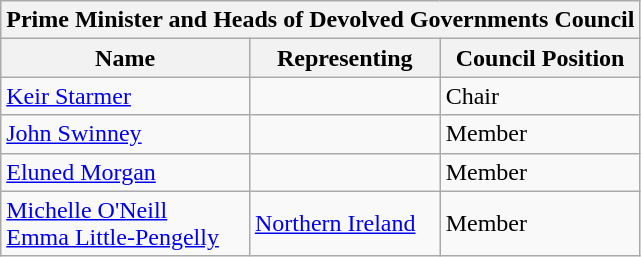<table class="wikitable">
<tr>
<th colspan="3">Prime Minister and Heads of Devolved Governments Council</th>
</tr>
<tr>
<th>Name</th>
<th>Representing</th>
<th>Council Position</th>
</tr>
<tr>
<td><a href='#'>Keir Starmer</a></td>
<td></td>
<td>Chair</td>
</tr>
<tr>
<td><a href='#'>John Swinney</a></td>
<td></td>
<td>Member</td>
</tr>
<tr>
<td><a href='#'>Eluned Morgan</a></td>
<td></td>
<td>Member</td>
</tr>
<tr>
<td><a href='#'>Michelle O'Neill</a> <br> <a href='#'>Emma Little-Pengelly</a></td>
<td> <a href='#'>Northern Ireland</a></td>
<td>Member</td>
</tr>
</table>
